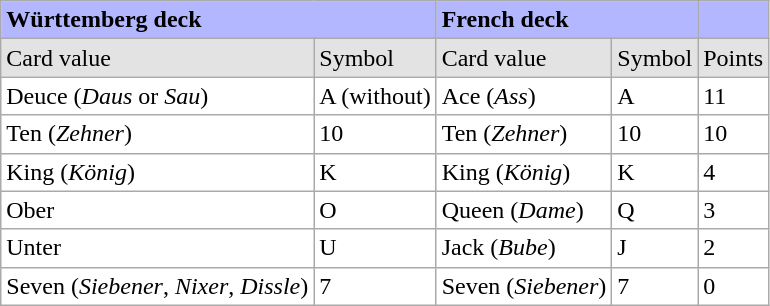<table class="wikitable" style="background-color:white">
<tr style="background-color:#B3B7FF">
<td colspan="2"><strong>Württemberg deck</strong></td>
<td colspan="2"><strong>French deck</strong></td>
<td></td>
</tr>
<tr style="background-color:#E3E3E3">
<td>Card value</td>
<td>Symbol</td>
<td>Card value</td>
<td>Symbol</td>
<td>Points</td>
</tr>
<tr>
<td>Deuce (<em>Daus</em> or <em>Sau</em>)</td>
<td>A (without)</td>
<td>Ace (<em>Ass</em>)</td>
<td>A</td>
<td>11</td>
</tr>
<tr>
<td>Ten (<em>Zehner</em>)</td>
<td>10</td>
<td>Ten (<em>Zehner</em>)</td>
<td>10</td>
<td>10</td>
</tr>
<tr>
<td>King (<em>König</em>)</td>
<td>K</td>
<td>King (<em>König</em>)</td>
<td>K</td>
<td>4</td>
</tr>
<tr>
<td>Ober</td>
<td>O</td>
<td>Queen (<em>Dame</em>)</td>
<td>Q</td>
<td>3</td>
</tr>
<tr>
<td>Unter</td>
<td>U</td>
<td>Jack (<em>Bube</em>)</td>
<td>J</td>
<td>2</td>
</tr>
<tr>
<td>Seven (<em>Siebener</em>, <em>Nixer</em>, <em>Dissle</em>)</td>
<td>7</td>
<td>Seven (<em>Siebener</em>)</td>
<td>7</td>
<td>0</td>
</tr>
</table>
